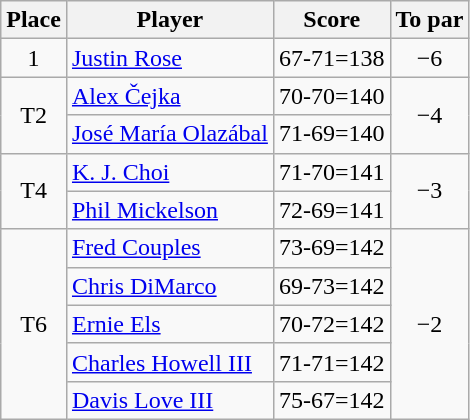<table class="wikitable">
<tr>
<th>Place</th>
<th>Player</th>
<th>Score</th>
<th>To par</th>
</tr>
<tr>
<td align=center>1</td>
<td> <a href='#'>Justin Rose</a></td>
<td align=center>67-71=138</td>
<td align=center>−6</td>
</tr>
<tr>
<td rowspan="2" align=center>T2</td>
<td> <a href='#'>Alex Čejka</a></td>
<td align=center>70-70=140</td>
<td rowspan="2" align=center>−4</td>
</tr>
<tr>
<td> <a href='#'>José María Olazábal</a></td>
<td align=center>71-69=140</td>
</tr>
<tr>
<td rowspan="2" align=center>T4</td>
<td> <a href='#'>K. J. Choi</a></td>
<td align=center>71-70=141</td>
<td rowspan="2" align=center>−3</td>
</tr>
<tr>
<td> <a href='#'>Phil Mickelson</a></td>
<td align=center>72-69=141</td>
</tr>
<tr>
<td rowspan="5" align=center>T6</td>
<td> <a href='#'>Fred Couples</a></td>
<td align=center>73-69=142</td>
<td rowspan="5" align=center>−2</td>
</tr>
<tr>
<td> <a href='#'>Chris DiMarco</a></td>
<td align=center>69-73=142</td>
</tr>
<tr>
<td> <a href='#'>Ernie Els</a></td>
<td align=center>70-72=142</td>
</tr>
<tr>
<td> <a href='#'>Charles Howell III</a></td>
<td align=center>71-71=142</td>
</tr>
<tr>
<td> <a href='#'>Davis Love III</a></td>
<td align=center>75-67=142</td>
</tr>
</table>
